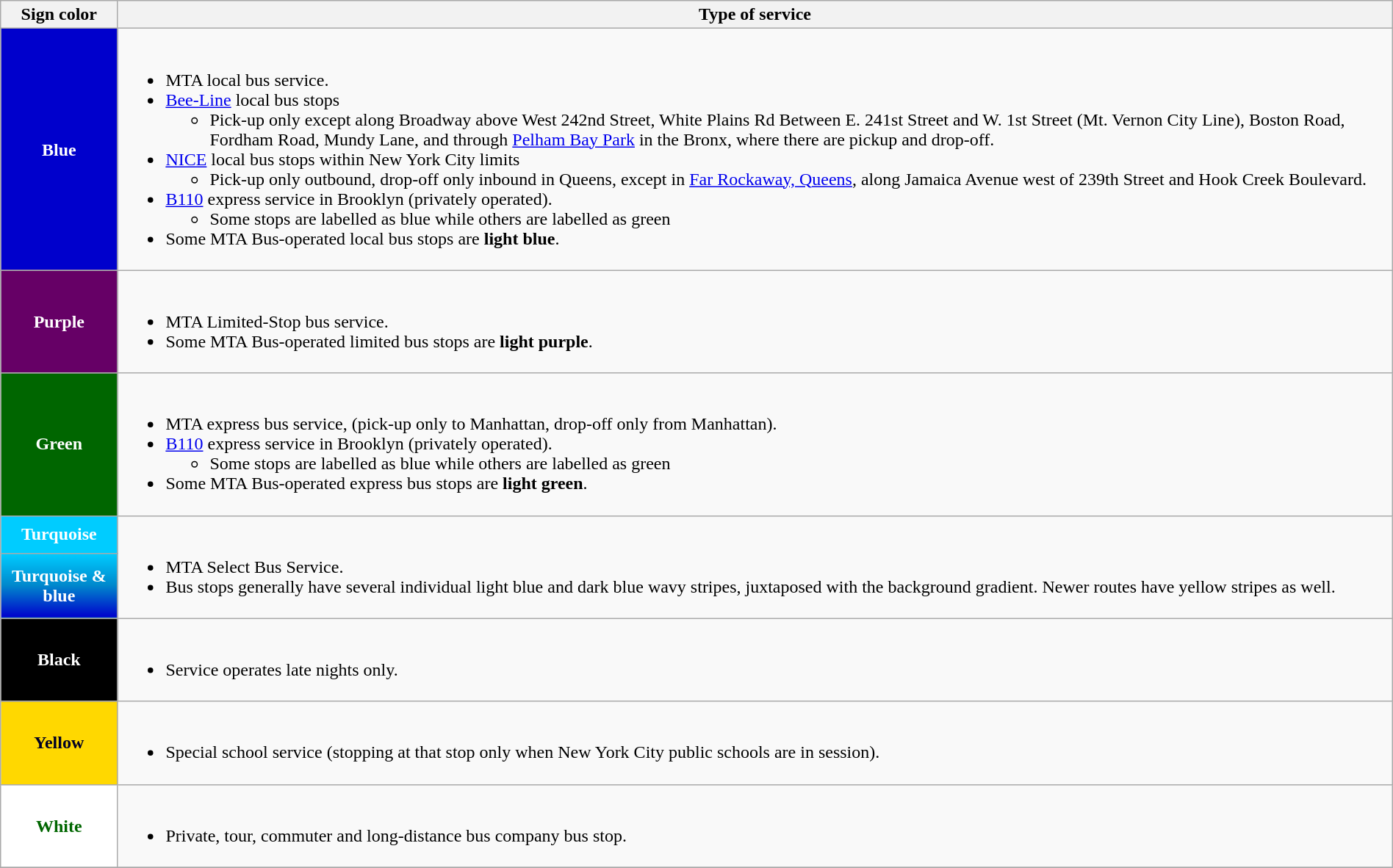<table class=wikitable style="font-size: 100%;margin: 1em auto" |>
<tr>
<th>Sign color</th>
<th>Type of service</th>
</tr>
<tr>
<td style="background:#0000CC; color:white" align="center"><strong>Blue</strong></td>
<td><br><ul><li>MTA local bus service.</li><li><a href='#'>Bee-Line</a> local bus stops<ul><li>Pick-up only except along Broadway above West 242nd Street, White Plains Rd Between E. 241st Street and W. 1st Street (Mt. Vernon City Line), Boston Road, Fordham Road, Mundy Lane, and through <a href='#'>Pelham Bay Park</a> in the Bronx, where there are pickup and drop-off.</li></ul></li><li><a href='#'>NICE</a> local bus stops within New York City limits<ul><li>Pick-up only outbound, drop-off only inbound in Queens, except in <a href='#'>Far Rockaway, Queens</a>, along Jamaica Avenue west of 239th Street and Hook Creek Boulevard.</li></ul></li><li><a href='#'>B110</a> express service in Brooklyn (privately operated).<ul><li>Some stops are labelled as blue while others are labelled as green</li></ul></li><li>Some MTA Bus-operated local bus stops are  <strong>light blue</strong>.</li></ul></td>
</tr>
<tr>
<td style="background:#660066; color:white" align="center"><strong>Purple</strong></td>
<td><br><ul><li>MTA Limited-Stop bus service.</li><li>Some MTA Bus-operated limited bus stops are  <strong>light purple</strong>.</li></ul></td>
</tr>
<tr>
<td style="background:#006600; color:white" align="center"><strong>Green</strong></td>
<td><br><ul><li>MTA express bus service, (pick-up only to Manhattan, drop-off only from Manhattan).</li><li><a href='#'>B110</a> express service in Brooklyn (privately operated).<ul><li>Some stops are labelled as blue while others are labelled as green</li></ul></li><li>Some MTA Bus-operated express bus stops are  <strong>light green</strong>.</li></ul></td>
</tr>
<tr>
<td style="background:#00CCFF; color:white" align="center"><strong>Turquoise</strong></td>
<td rowspan=2><br><ul><li>MTA Select Bus Service.</li><li>Bus stops generally have several individual light blue and dark blue wavy stripes, juxtaposed with the background gradient. Newer routes have yellow stripes as well.</li></ul></td>
</tr>
<tr>
<td style="background-image: linear-gradient(to bottom, #00CCFF, #0088CC, #0000CC); color:white" align="center"><strong>Turquoise & blue</strong></td>
</tr>
<tr>
<td style="background:black; color:white" align="center"><strong>Black</strong></td>
<td><br><ul><li>Service operates late nights only.</li></ul></td>
</tr>
<tr>
<td style="background:#FFD800; color:#000025" align="center"><strong>Yellow</strong></td>
<td><br><ul><li>Special school service (stopping at that stop only when New York City public schools are in session).</li></ul></td>
</tr>
<tr>
<td style="background:#ffffff; color:#006600" align="center"><strong>White</strong></td>
<td><br><ul><li>Private, tour, commuter and long-distance bus company bus stop.</li></ul></td>
</tr>
<tr>
</tr>
</table>
